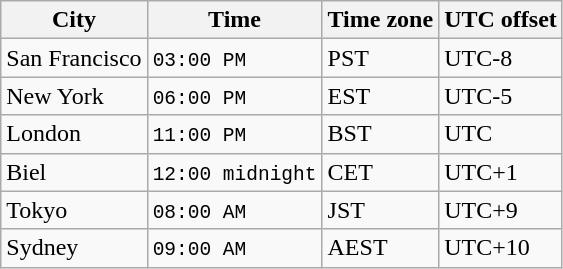<table class="wikitable">
<tr>
<th>City</th>
<th>Time</th>
<th>Time zone</th>
<th>UTC offset</th>
</tr>
<tr>
<td>San Francisco</td>
<td><code>03:00 PM</code></td>
<td>PST</td>
<td>UTC-8</td>
</tr>
<tr>
<td>New York</td>
<td><code>06:00 PM</code></td>
<td>EST</td>
<td>UTC-5</td>
</tr>
<tr>
<td>London</td>
<td><code>11:00 PM</code></td>
<td>BST</td>
<td>UTC</td>
</tr>
<tr>
<td>Biel</td>
<td><code>12:00 midnight</code></td>
<td>CET</td>
<td>UTC+1</td>
</tr>
<tr>
<td>Tokyo</td>
<td><code>08:00 AM</code></td>
<td>JST</td>
<td>UTC+9</td>
</tr>
<tr>
<td>Sydney</td>
<td><code>09:00 AM</code></td>
<td>AEST</td>
<td>UTC+10</td>
</tr>
</table>
